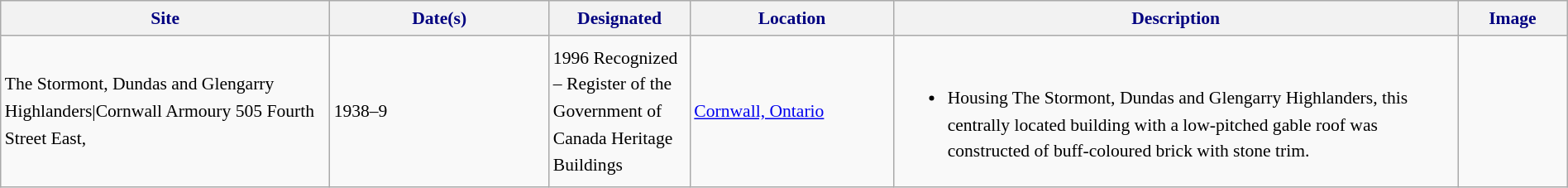<table class="wikitable sortable" style="font-size:90%;width:100%;border:0px;text-align:left;line-height:150%;">
<tr>
<th style="background: #f2f2f2; color: #000080" width="21%">Site</th>
<th style="background: #f2f2f2; color: #000080" width="14%">Date(s)</th>
<th style="background: #f2f2f2; color: #000080" width="9%">Designated</th>
<th style="background: #f2f2f2; color: #000080" width="13%">Location</th>
<th style="background: #f2f2f2; color: #000080" width="36%" class="unsortable">Description</th>
<th style="background: #f2f2f2; color: #000080" width="7%" class="unsortable">Image</th>
</tr>
<tr>
<td>The Stormont, Dundas and Glengarry Highlanders|Cornwall Armoury 505 Fourth Street East,</td>
<td>1938–9</td>
<td>1996 Recognized – Register of the Government of Canada Heritage Buildings</td>
<td><a href='#'>Cornwall, Ontario</a></td>
<td><br><ul><li>Housing  The Stormont, Dundas and Glengarry Highlanders, this centrally located building with a low-pitched gable roof was constructed of buff-coloured brick with stone trim.</li></ul></td>
<td></td>
</tr>
<tr>
</tr>
</table>
